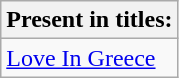<table class="wikitable">
<tr>
<th>Present in titles:</th>
</tr>
<tr>
<td><a href='#'>Love In Greece</a></td>
</tr>
</table>
